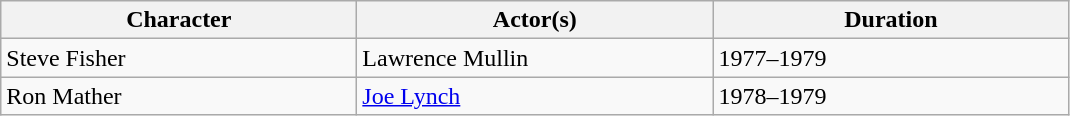<table class="wikitable">
<tr>
<th scope="col" style="width:230px;">Character</th>
<th scope="col" style="width:230px;">Actor(s)</th>
<th scope="col" style="width:230px;">Duration</th>
</tr>
<tr>
<td>Steve Fisher</td>
<td>Lawrence Mullin</td>
<td>1977–1979</td>
</tr>
<tr>
<td>Ron Mather</td>
<td><a href='#'>Joe Lynch</a></td>
<td>1978–1979</td>
</tr>
</table>
